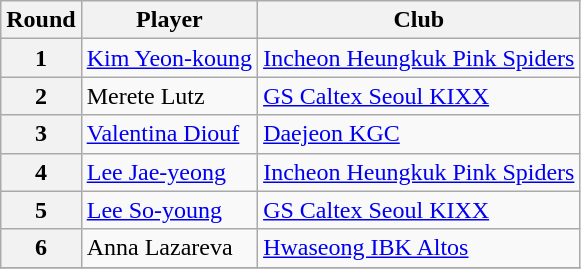<table class=wikitable>
<tr>
<th>Round</th>
<th>Player</th>
<th>Club</th>
</tr>
<tr>
<th>1</th>
<td> <a href='#'>Kim Yeon-koung</a></td>
<td><a href='#'>Incheon Heungkuk Pink Spiders</a></td>
</tr>
<tr>
<th>2</th>
<td> Merete Lutz</td>
<td><a href='#'>GS Caltex Seoul KIXX</a></td>
</tr>
<tr>
<th>3</th>
<td> <a href='#'>Valentina Diouf</a></td>
<td><a href='#'>Daejeon KGC</a></td>
</tr>
<tr>
<th>4</th>
<td> <a href='#'>Lee Jae-yeong</a></td>
<td><a href='#'>Incheon Heungkuk Pink Spiders</a></td>
</tr>
<tr>
<th>5</th>
<td> <a href='#'>Lee So-young</a></td>
<td><a href='#'>GS Caltex Seoul KIXX</a></td>
</tr>
<tr>
<th>6</th>
<td> Anna Lazareva</td>
<td><a href='#'>Hwaseong IBK Altos</a></td>
</tr>
<tr>
</tr>
</table>
